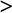<table class>
<tr>
<th>></th>
</tr>
</table>
